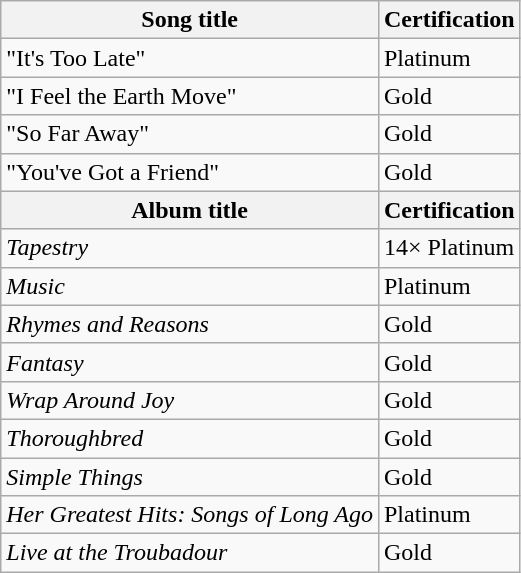<table class="wikitable">
<tr>
<th>Song title</th>
<th>Certification</th>
</tr>
<tr>
<td>"It's Too Late"</td>
<td>Platinum</td>
</tr>
<tr>
<td>"I Feel the Earth Move"</td>
<td>Gold</td>
</tr>
<tr>
<td>"So Far Away"</td>
<td>Gold</td>
</tr>
<tr>
<td>"You've Got a Friend"</td>
<td>Gold</td>
</tr>
<tr>
<th>Album title</th>
<th>Certification</th>
</tr>
<tr>
<td><em>Tapestry</em></td>
<td>14× Platinum</td>
</tr>
<tr>
<td><em>Music</em></td>
<td>Platinum</td>
</tr>
<tr>
<td><em>Rhymes and Reasons</em></td>
<td>Gold</td>
</tr>
<tr>
<td><em>Fantasy</em></td>
<td>Gold</td>
</tr>
<tr>
<td><em>Wrap Around Joy</em></td>
<td>Gold</td>
</tr>
<tr>
<td><em>Thoroughbred</em></td>
<td>Gold</td>
</tr>
<tr>
<td><em>Simple Things</em></td>
<td>Gold</td>
</tr>
<tr>
<td><em>Her Greatest Hits: Songs of Long Ago</em></td>
<td>Platinum</td>
</tr>
<tr>
<td><em>Live at the Troubadour</em></td>
<td>Gold</td>
</tr>
</table>
